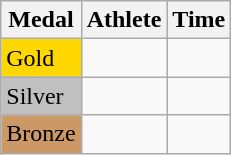<table class="wikitable">
<tr>
<th>Medal</th>
<th>Athlete</th>
<th>Time</th>
</tr>
<tr>
<td bgcolor="gold">Gold</td>
<td></td>
<td></td>
</tr>
<tr>
<td bgcolor="silver">Silver</td>
<td></td>
<td></td>
</tr>
<tr>
<td bgcolor="CC9966">Bronze</td>
<td></td>
<td></td>
</tr>
</table>
